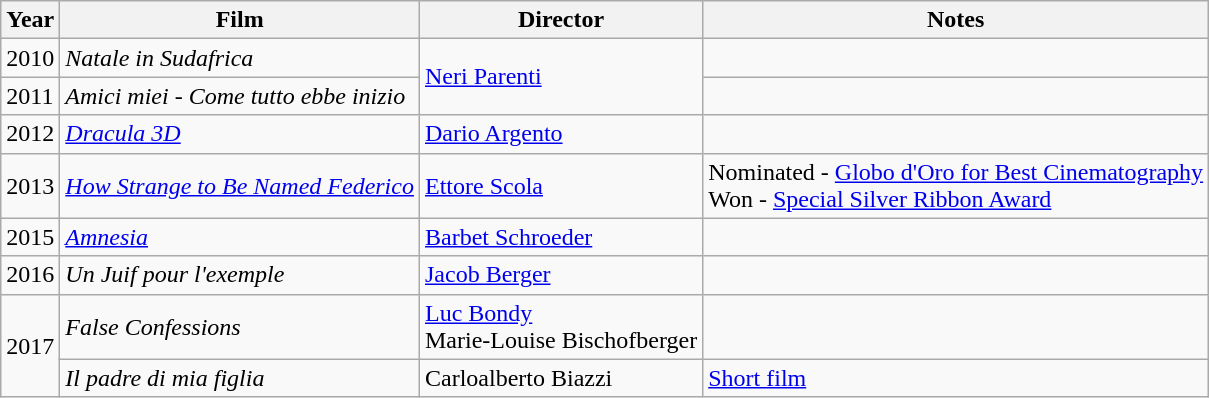<table class="wikitable">
<tr>
<th>Year</th>
<th>Film</th>
<th>Director</th>
<th>Notes</th>
</tr>
<tr>
<td>2010</td>
<td><em>Natale in Sudafrica</em></td>
<td rowspan="2"><a href='#'>Neri Parenti</a></td>
<td></td>
</tr>
<tr>
<td>2011</td>
<td><em>Amici miei - Come tutto ebbe inizio</em></td>
<td></td>
</tr>
<tr>
<td>2012</td>
<td><em><a href='#'>Dracula 3D</a></em></td>
<td><a href='#'>Dario Argento</a></td>
<td></td>
</tr>
<tr>
<td>2013</td>
<td><em><a href='#'>How Strange to Be Named Federico</a></em></td>
<td><a href='#'>Ettore Scola</a></td>
<td>Nominated - <a href='#'>Globo d'Oro for Best Cinematography</a><br>Won - <a href='#'>Special Silver Ribbon Award</a></td>
</tr>
<tr>
<td>2015</td>
<td><a href='#'><em>Amnesia</em></a></td>
<td><a href='#'>Barbet Schroeder</a></td>
<td></td>
</tr>
<tr>
<td>2016</td>
<td><em>Un Juif pour l'exemple</em></td>
<td><a href='#'>Jacob Berger</a></td>
<td></td>
</tr>
<tr>
<td rowspan="2">2017</td>
<td><em>False Confessions</em></td>
<td><a href='#'>Luc Bondy</a><br>Marie-Louise Bischofberger</td>
<td></td>
</tr>
<tr>
<td><em>Il padre di mia figlia</em></td>
<td>Carloalberto Biazzi</td>
<td><a href='#'>Short film</a></td>
</tr>
</table>
